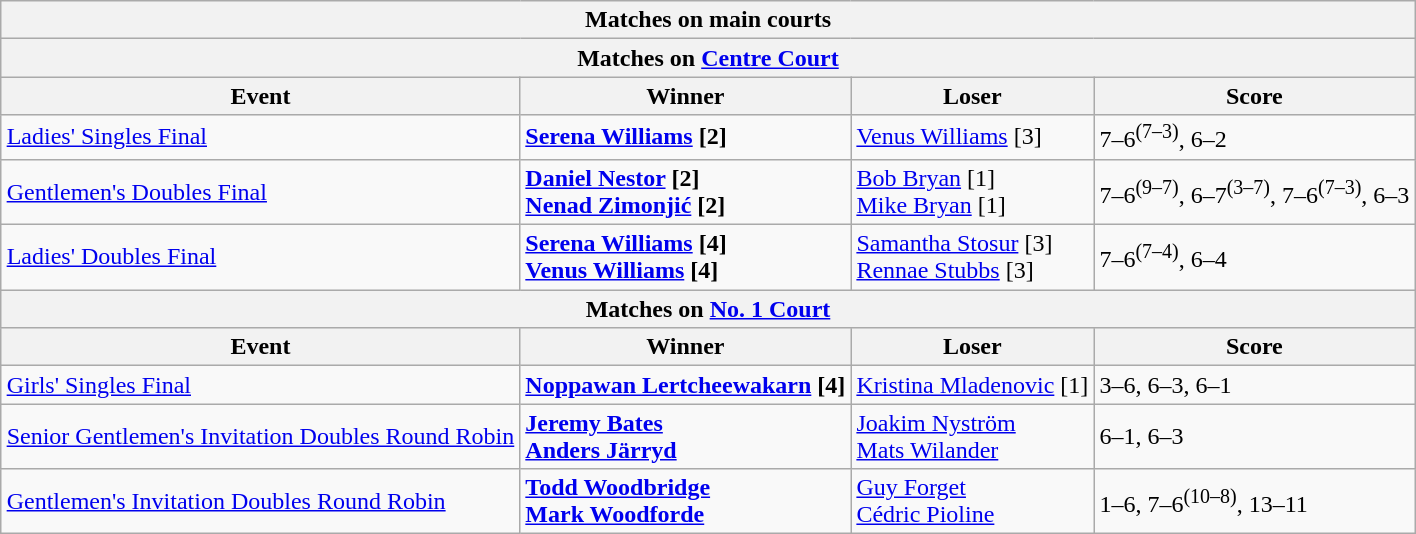<table class="wikitable collapsible uncollapsed" style="margin:auto;">
<tr>
<th colspan="4" style="white-space:nowrap;">Matches on main courts</th>
</tr>
<tr>
<th colspan="4">Matches on <a href='#'>Centre Court</a></th>
</tr>
<tr>
<th>Event</th>
<th>Winner</th>
<th>Loser</th>
<th>Score</th>
</tr>
<tr>
<td><a href='#'>Ladies' Singles Final</a></td>
<td> <strong><a href='#'>Serena Williams</a> [2]</strong></td>
<td> <a href='#'>Venus Williams</a> [3]</td>
<td>7–6<sup>(7–3)</sup>, 6–2</td>
</tr>
<tr>
<td><a href='#'>Gentlemen's Doubles Final</a></td>
<td> <strong><a href='#'>Daniel Nestor</a> [2]</strong><br> <strong><a href='#'>Nenad Zimonjić</a> [2]</strong></td>
<td> <a href='#'>Bob Bryan</a> [1]<br> <a href='#'>Mike Bryan</a> [1]</td>
<td>7–6<sup>(9–7)</sup>, 6–7<sup>(3–7)</sup>, 7–6<sup>(7–3)</sup>, 6–3</td>
</tr>
<tr>
<td><a href='#'>Ladies' Doubles Final</a></td>
<td> <strong><a href='#'>Serena Williams</a> [4]</strong><br> <strong><a href='#'>Venus Williams</a> [4]</strong></td>
<td> <a href='#'>Samantha Stosur</a> [3]<br> <a href='#'>Rennae Stubbs</a> [3]</td>
<td>7–6<sup>(7–4)</sup>, 6–4</td>
</tr>
<tr>
<th colspan="4">Matches on <a href='#'>No. 1 Court</a></th>
</tr>
<tr>
<th>Event</th>
<th>Winner</th>
<th>Loser</th>
<th>Score</th>
</tr>
<tr>
<td><a href='#'>Girls' Singles Final</a></td>
<td> <strong><a href='#'>Noppawan Lertcheewakarn</a> [4]</strong></td>
<td> <a href='#'>Kristina Mladenovic</a> [1]</td>
<td>3–6, 6–3, 6–1</td>
</tr>
<tr>
<td><a href='#'>Senior Gentlemen's Invitation Doubles Round Robin</a></td>
<td> <strong><a href='#'>Jeremy Bates</a></strong><br> <strong><a href='#'>Anders Järryd</a></strong></td>
<td> <a href='#'>Joakim Nyström</a><br> <a href='#'>Mats Wilander</a></td>
<td>6–1, 6–3</td>
</tr>
<tr>
<td><a href='#'>Gentlemen's Invitation Doubles Round Robin</a></td>
<td> <strong><a href='#'>Todd Woodbridge</a></strong><br> <strong><a href='#'>Mark Woodforde</a></strong></td>
<td> <a href='#'>Guy Forget</a><br> <a href='#'>Cédric Pioline</a></td>
<td>1–6, 7–6<sup>(10–8)</sup>, 13–11</td>
</tr>
</table>
